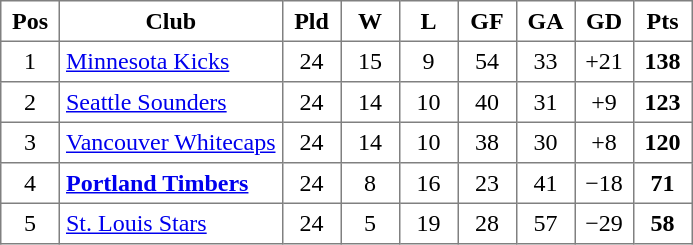<table class="toccolours" border="1" cellpadding="4" cellspacing="0" style="text-align:center; border-collapse: collapse; margin:0;">
<tr>
<th width=30>Pos</th>
<th>Club</th>
<th width=30>Pld</th>
<th width=30>W</th>
<th width=30>L</th>
<th width=30>GF</th>
<th width=30>GA</th>
<th width=30>GD</th>
<th width=30>Pts</th>
</tr>
<tr>
<td>1</td>
<td align=left><a href='#'>Minnesota Kicks</a></td>
<td>24</td>
<td>15</td>
<td>9</td>
<td>54</td>
<td>33</td>
<td>+21</td>
<td><strong>138</strong></td>
</tr>
<tr>
<td>2</td>
<td align=left><a href='#'>Seattle Sounders</a></td>
<td>24</td>
<td>14</td>
<td>10</td>
<td>40</td>
<td>31</td>
<td>+9</td>
<td><strong>123</strong></td>
</tr>
<tr>
<td>3</td>
<td align=left><a href='#'>Vancouver Whitecaps</a></td>
<td>24</td>
<td>14</td>
<td>10</td>
<td>38</td>
<td>30</td>
<td>+8</td>
<td><strong>120</strong></td>
</tr>
<tr>
<td>4</td>
<td align=left><strong><a href='#'>Portland Timbers</a></strong></td>
<td>24</td>
<td>8</td>
<td>16</td>
<td>23</td>
<td>41</td>
<td>−18</td>
<td><strong>71</strong></td>
</tr>
<tr>
<td>5</td>
<td align=left><a href='#'>St. Louis Stars</a></td>
<td>24</td>
<td>5</td>
<td>19</td>
<td>28</td>
<td>57</td>
<td>−29</td>
<td><strong>58</strong></td>
</tr>
</table>
